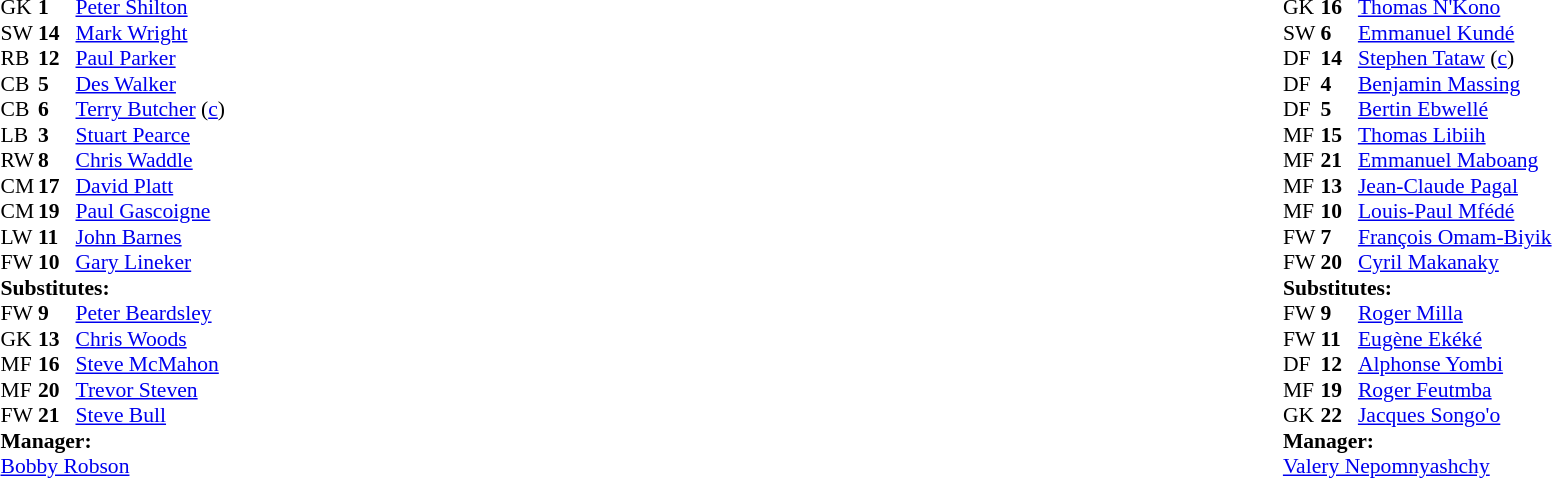<table style="width:100%;">
<tr>
<td style="vertical-align:top; width:50%;"><br><table style="font-size: 90%" cellspacing="0" cellpadding="0">
<tr>
<th width="25"></th>
<th width="25"></th>
</tr>
<tr>
<td>GK</td>
<td><strong>1</strong></td>
<td><a href='#'>Peter Shilton</a></td>
</tr>
<tr>
<td>SW</td>
<td><strong>14</strong></td>
<td><a href='#'>Mark Wright</a></td>
</tr>
<tr>
<td>RB</td>
<td><strong>12</strong></td>
<td><a href='#'>Paul Parker</a></td>
</tr>
<tr>
<td>CB</td>
<td><strong>5</strong></td>
<td><a href='#'>Des Walker</a></td>
</tr>
<tr>
<td>CB</td>
<td><strong>6</strong></td>
<td><a href='#'>Terry Butcher</a> (<a href='#'>c</a>)</td>
<td></td>
<td></td>
</tr>
<tr>
<td>LB</td>
<td><strong>3</strong></td>
<td><a href='#'>Stuart Pearce</a></td>
<td></td>
</tr>
<tr>
<td>RW</td>
<td><strong>8</strong></td>
<td><a href='#'>Chris Waddle</a></td>
</tr>
<tr>
<td>CM</td>
<td><strong>17</strong></td>
<td><a href='#'>David Platt</a></td>
</tr>
<tr>
<td>CM</td>
<td><strong>19</strong></td>
<td><a href='#'>Paul Gascoigne</a></td>
</tr>
<tr>
<td>LW</td>
<td><strong>11</strong></td>
<td><a href='#'>John Barnes</a></td>
<td></td>
<td></td>
</tr>
<tr>
<td>FW</td>
<td><strong>10</strong></td>
<td><a href='#'>Gary Lineker</a></td>
</tr>
<tr>
<td colspan=3><strong>Substitutes:</strong></td>
</tr>
<tr>
<td>FW</td>
<td><strong>9</strong></td>
<td><a href='#'>Peter Beardsley</a></td>
<td></td>
<td></td>
</tr>
<tr>
<td>GK</td>
<td><strong>13</strong></td>
<td><a href='#'>Chris Woods</a></td>
</tr>
<tr>
<td>MF</td>
<td><strong>16</strong></td>
<td><a href='#'>Steve McMahon</a></td>
</tr>
<tr>
<td>MF</td>
<td><strong>20</strong></td>
<td><a href='#'>Trevor Steven</a></td>
<td></td>
<td></td>
</tr>
<tr>
<td>FW</td>
<td><strong>21</strong></td>
<td><a href='#'>Steve Bull</a></td>
</tr>
<tr>
<td colspan=3><strong>Manager:</strong></td>
</tr>
<tr>
<td colspan="4"><a href='#'>Bobby Robson</a></td>
</tr>
</table>
</td>
<td style="vertical-align:top; width:50%;"><br><table cellspacing="0" cellpadding="0" style="font-size:90%; margin:auto;">
<tr>
<td colspan="4"></td>
</tr>
<tr>
<th width="25"></th>
<th width="25"></th>
</tr>
<tr>
<td>GK</td>
<td><strong>16</strong></td>
<td><a href='#'>Thomas N'Kono</a></td>
<td></td>
</tr>
<tr>
<td>SW</td>
<td><strong>6</strong></td>
<td><a href='#'>Emmanuel Kundé</a></td>
</tr>
<tr>
<td>DF</td>
<td><strong>14</strong></td>
<td><a href='#'>Stephen Tataw</a> (<a href='#'>c</a>)</td>
</tr>
<tr>
<td>DF</td>
<td><strong>4</strong></td>
<td><a href='#'>Benjamin Massing</a></td>
<td></td>
</tr>
<tr>
<td>DF</td>
<td><strong>5</strong></td>
<td><a href='#'>Bertin Ebwellé</a></td>
</tr>
<tr>
<td>MF</td>
<td><strong>15</strong></td>
<td><a href='#'>Thomas Libiih</a></td>
</tr>
<tr>
<td>MF</td>
<td><strong>21</strong></td>
<td><a href='#'>Emmanuel Maboang</a></td>
<td></td>
<td></td>
</tr>
<tr>
<td>MF</td>
<td><strong>13</strong></td>
<td><a href='#'>Jean-Claude Pagal</a></td>
</tr>
<tr>
<td>MF</td>
<td><strong>10</strong></td>
<td><a href='#'>Louis-Paul Mfédé</a></td>
<td></td>
<td></td>
</tr>
<tr>
<td>FW</td>
<td><strong>7</strong></td>
<td><a href='#'>François Omam-Biyik</a></td>
</tr>
<tr>
<td>FW</td>
<td><strong>20</strong></td>
<td><a href='#'>Cyril Makanaky</a></td>
</tr>
<tr>
<td colspan=3><strong>Substitutes:</strong></td>
</tr>
<tr>
<td>FW</td>
<td><strong>9</strong></td>
<td><a href='#'>Roger Milla</a></td>
<td></td>
<td></td>
</tr>
<tr>
<td>FW</td>
<td><strong>11</strong></td>
<td><a href='#'>Eugène Ekéké</a></td>
<td></td>
<td></td>
</tr>
<tr>
<td>DF</td>
<td><strong>12</strong></td>
<td><a href='#'>Alphonse Yombi</a></td>
</tr>
<tr>
<td>MF</td>
<td><strong>19</strong></td>
<td><a href='#'>Roger Feutmba</a></td>
</tr>
<tr>
<td>GK</td>
<td><strong>22</strong></td>
<td><a href='#'>Jacques Songo'o</a></td>
</tr>
<tr>
<td colspan=3><strong>Manager:</strong></td>
</tr>
<tr>
<td colspan="4"> <a href='#'>Valery Nepomnyashchy</a></td>
</tr>
</table>
</td>
</tr>
</table>
